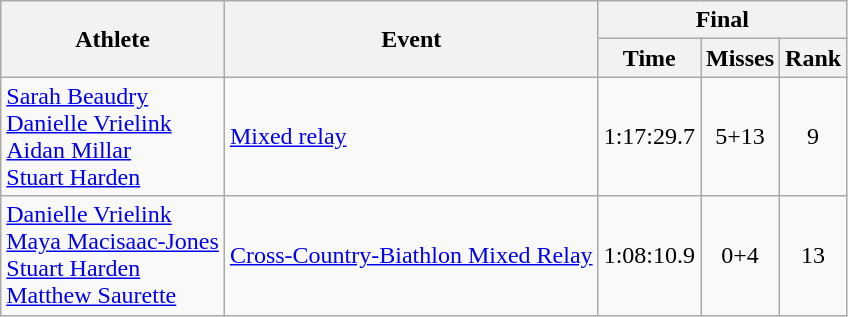<table class="wikitable">
<tr>
<th rowspan=2>Athlete</th>
<th rowspan=2>Event</th>
<th colspan=3>Final</th>
</tr>
<tr>
<th>Time</th>
<th>Misses</th>
<th>Rank</th>
</tr>
<tr>
<td><a href='#'>Sarah Beaudry</a><br><a href='#'>Danielle Vrielink</a><br><a href='#'>Aidan Millar</a><br><a href='#'>Stuart Harden</a></td>
<td><a href='#'>Mixed relay</a></td>
<td align="center">1:17:29.7</td>
<td align="center">5+13</td>
<td align="center">9</td>
</tr>
<tr>
<td><a href='#'>Danielle Vrielink</a><br><a href='#'>Maya Macisaac-Jones</a><br><a href='#'>Stuart Harden</a><br><a href='#'>Matthew Saurette</a></td>
<td><a href='#'>Cross-Country-Biathlon Mixed Relay</a></td>
<td align="center">1:08:10.9</td>
<td align="center">0+4</td>
<td align="center">13</td>
</tr>
</table>
